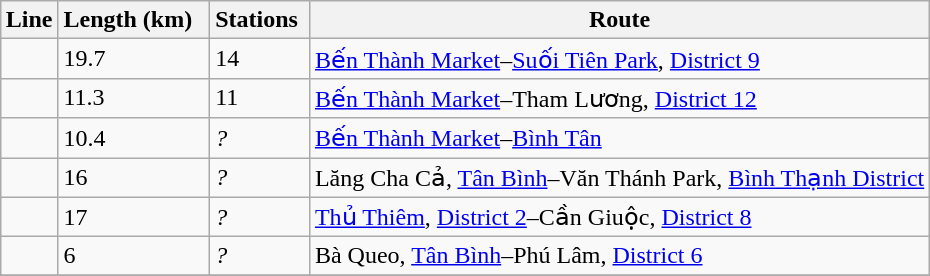<table class="wikitable" style="margin: 0 auto; text-align:left;">
<tr>
<th style="text-align:left;">Line</th>
<th>Length (km)  </th>
<th>Stations </th>
<th>Route</th>
</tr>
<tr>
<td></td>
<td>19.7</td>
<td>14</td>
<td><a href='#'>Bến Thành Market</a>–<a href='#'>Suối Tiên Park</a>, <a href='#'>District 9</a></td>
</tr>
<tr>
<td></td>
<td>11.3</td>
<td>11</td>
<td><a href='#'>Bến Thành Market</a>–Tham Lương, <a href='#'>District 12</a></td>
</tr>
<tr>
<td></td>
<td>10.4</td>
<td><em>?</em></td>
<td><a href='#'>Bến Thành Market</a>–<a href='#'>Bình Tân</a></td>
</tr>
<tr>
<td></td>
<td>16</td>
<td><em>?</em></td>
<td>Lăng Cha Cả, <a href='#'>Tân Bình</a>–Văn Thánh Park, <a href='#'>Bình Thạnh District</a></td>
</tr>
<tr>
<td></td>
<td>17</td>
<td><em>?</em></td>
<td><a href='#'>Thủ Thiêm</a>, <a href='#'>District 2</a>–Cần Giuộc, <a href='#'>District 8</a></td>
</tr>
<tr>
<td></td>
<td>6</td>
<td><em>?</em></td>
<td>Bà Queo, <a href='#'>Tân Bình</a>–Phú Lâm, <a href='#'>District 6</a></td>
</tr>
<tr>
</tr>
</table>
